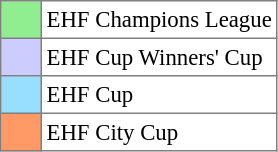<table bgcolor="#f7f8ff" cellpadding="3" cellspacing="0" border="1" style="font-size: 95%; border: gray solid 1px; border-collapse: collapse;text-align:center;">
<tr>
<td style="background: #90EE90;" width="20"></td>
<td bgcolor="#ffffff" align="left">EHF Champions League</td>
</tr>
<tr>
<td style="background: #ccccff;" width="20"></td>
<td bgcolor="#ffffff" align="left">EHF Cup Winners' Cup</td>
</tr>
<tr>
<td style="background: #97DEFF;" width="20"></td>
<td bgcolor="#ffffff" align="left">EHF Cup</td>
</tr>
<tr>
<td style="background: #FF9966;" width="20"></td>
<td bgcolor="#ffffff" align="left">EHF City Cup</td>
</tr>
</table>
